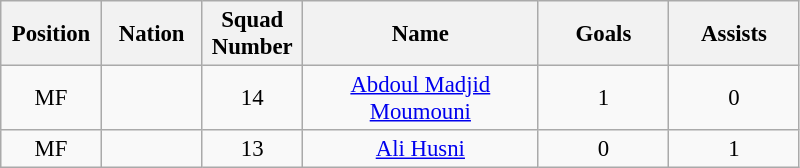<table class="wikitable" style="font-size: 95%; text-align: center;">
<tr>
<th width=60>Position</th>
<th width=60>Nation</th>
<th width=60>Squad Number</th>
<th width=150>Name</th>
<th width=80>Goals</th>
<th width=80>Assists</th>
</tr>
<tr>
<td>MF</td>
<td></td>
<td>14</td>
<td><a href='#'>Abdoul Madjid Moumouni</a></td>
<td>1</td>
<td>0</td>
</tr>
<tr>
<td>MF</td>
<td></td>
<td>13</td>
<td><a href='#'>Ali Husni</a></td>
<td>0</td>
<td>1</td>
</tr>
</table>
